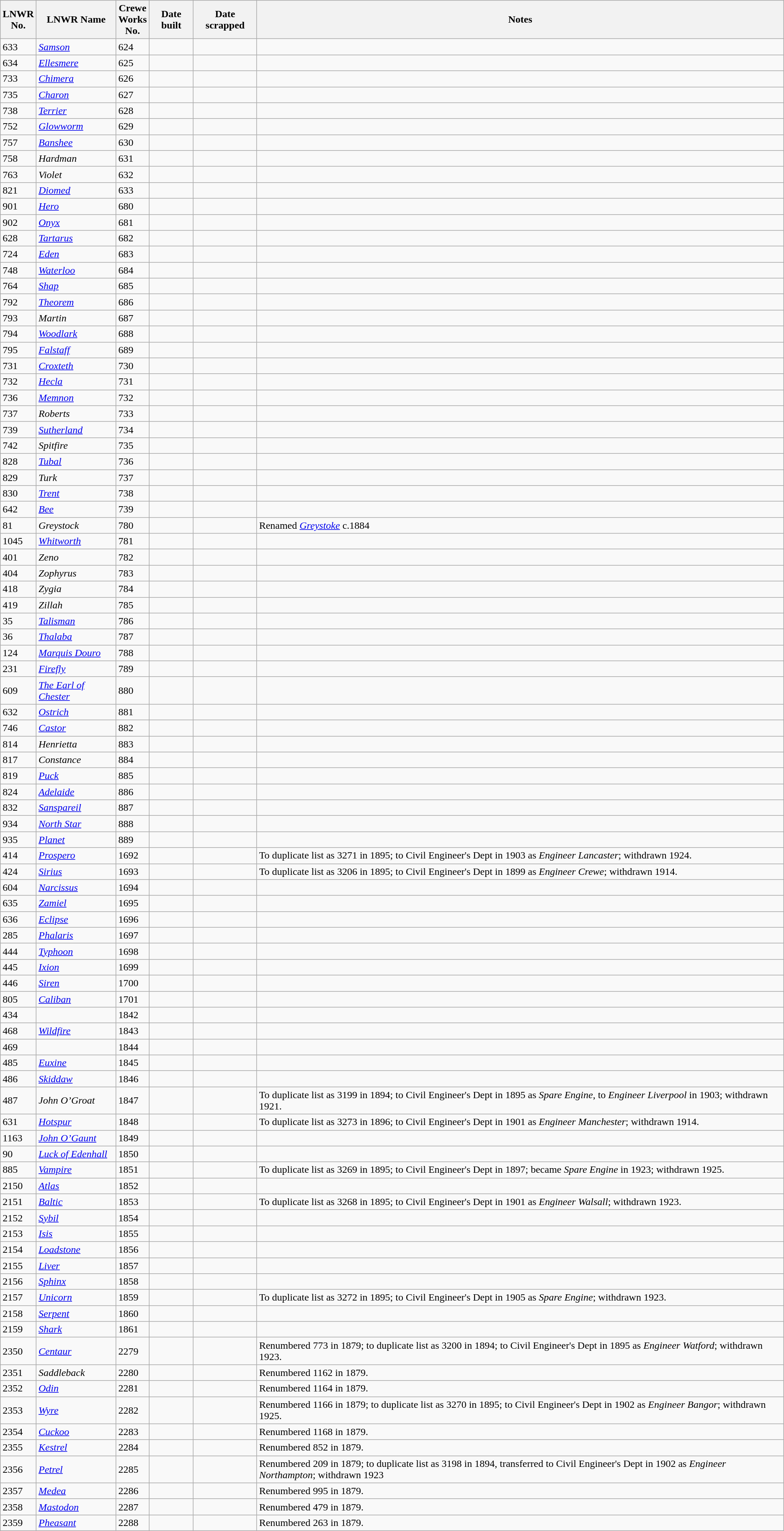<table class="wikitable sortable collapsible">
<tr>
<th>LNWR<br>No.</th>
<th>LNWR Name</th>
<th>Crewe<br>Works<br>No.</th>
<th>Date built</th>
<th>Date scrapped</th>
<th>Notes</th>
</tr>
<tr>
<td>633</td>
<td><em><a href='#'>Samson</a></em></td>
<td>624</td>
<td></td>
<td></td>
<td></td>
</tr>
<tr>
<td>634</td>
<td><em><a href='#'>Ellesmere</a></em></td>
<td>625</td>
<td></td>
<td></td>
<td></td>
</tr>
<tr>
<td>733</td>
<td><em><a href='#'>Chimera</a></em></td>
<td>626</td>
<td></td>
<td></td>
<td></td>
</tr>
<tr>
<td>735</td>
<td><em><a href='#'>Charon</a></em></td>
<td>627</td>
<td></td>
<td></td>
<td></td>
</tr>
<tr>
<td>738</td>
<td><em><a href='#'>Terrier</a></em></td>
<td>628</td>
<td></td>
<td></td>
<td></td>
</tr>
<tr>
<td>752</td>
<td><em><a href='#'>Glowworm</a></em></td>
<td>629</td>
<td></td>
<td></td>
<td></td>
</tr>
<tr>
<td>757</td>
<td><em><a href='#'>Banshee</a></em></td>
<td>630</td>
<td></td>
<td></td>
<td></td>
</tr>
<tr>
<td>758</td>
<td><em>Hardman</em></td>
<td>631</td>
<td></td>
<td></td>
<td></td>
</tr>
<tr>
<td>763</td>
<td><em>Violet</em></td>
<td>632</td>
<td></td>
<td></td>
<td></td>
</tr>
<tr>
<td>821</td>
<td><em><a href='#'>Diomed</a></em></td>
<td>633</td>
<td></td>
<td></td>
<td></td>
</tr>
<tr>
<td>901</td>
<td><em><a href='#'>Hero</a></em></td>
<td>680</td>
<td></td>
<td></td>
<td></td>
</tr>
<tr>
<td>902</td>
<td><em><a href='#'>Onyx</a></em></td>
<td>681</td>
<td></td>
<td></td>
<td></td>
</tr>
<tr>
<td>628</td>
<td><em><a href='#'>Tartarus</a></em></td>
<td>682</td>
<td></td>
<td></td>
<td></td>
</tr>
<tr>
<td>724</td>
<td><em><a href='#'>Eden</a></em></td>
<td>683</td>
<td></td>
<td></td>
<td></td>
</tr>
<tr>
<td>748</td>
<td><em><a href='#'>Waterloo</a></em></td>
<td>684</td>
<td></td>
<td></td>
<td></td>
</tr>
<tr>
<td>764</td>
<td><em><a href='#'>Shap</a></em></td>
<td>685</td>
<td></td>
<td></td>
<td></td>
</tr>
<tr>
<td>792</td>
<td><em><a href='#'>Theorem</a></em></td>
<td>686</td>
<td></td>
<td></td>
<td></td>
</tr>
<tr>
<td>793</td>
<td><em>Martin</em></td>
<td>687</td>
<td></td>
<td></td>
<td></td>
</tr>
<tr>
<td>794</td>
<td><em><a href='#'>Woodlark</a></em></td>
<td>688</td>
<td></td>
<td></td>
<td></td>
</tr>
<tr>
<td>795</td>
<td><em><a href='#'>Falstaff</a></em></td>
<td>689</td>
<td></td>
<td></td>
<td></td>
</tr>
<tr>
<td>731</td>
<td><em><a href='#'>Croxteth</a></em></td>
<td>730</td>
<td></td>
<td></td>
<td></td>
</tr>
<tr>
<td>732</td>
<td><em><a href='#'>Hecla</a></em></td>
<td>731</td>
<td></td>
<td></td>
<td></td>
</tr>
<tr>
<td>736</td>
<td><em><a href='#'>Memnon</a></em></td>
<td>732</td>
<td></td>
<td></td>
<td></td>
</tr>
<tr>
<td>737</td>
<td><em>Roberts</em></td>
<td>733</td>
<td></td>
<td></td>
<td></td>
</tr>
<tr>
<td>739</td>
<td><em><a href='#'>Sutherland</a></em></td>
<td>734</td>
<td></td>
<td></td>
<td></td>
</tr>
<tr>
<td>742</td>
<td><em>Spitfire</em></td>
<td>735</td>
<td></td>
<td></td>
<td></td>
</tr>
<tr>
<td>828</td>
<td><em><a href='#'>Tubal</a></em></td>
<td>736</td>
<td></td>
<td></td>
<td></td>
</tr>
<tr>
<td>829</td>
<td><em>Turk</em></td>
<td>737</td>
<td></td>
<td></td>
<td></td>
</tr>
<tr>
<td>830</td>
<td><em><a href='#'>Trent</a></em></td>
<td>738</td>
<td></td>
<td></td>
</tr>
<tr>
<td>642</td>
<td><em><a href='#'>Bee</a></em></td>
<td>739</td>
<td></td>
<td></td>
<td></td>
</tr>
<tr>
<td>81</td>
<td><em>Greystock</em></td>
<td>780</td>
<td></td>
<td></td>
<td>Renamed <em><a href='#'>Greystoke</a></em> c.1884</td>
</tr>
<tr>
<td>1045</td>
<td><em><a href='#'>Whitworth</a></em></td>
<td>781</td>
<td></td>
<td></td>
<td></td>
</tr>
<tr>
<td>401</td>
<td><em>Zeno</em></td>
<td>782</td>
<td></td>
<td></td>
<td></td>
</tr>
<tr>
<td>404</td>
<td><em>Zophyrus</em></td>
<td>783</td>
<td></td>
<td></td>
<td></td>
</tr>
<tr>
<td>418</td>
<td><em>Zygia</em></td>
<td>784</td>
<td></td>
<td></td>
<td></td>
</tr>
<tr>
<td>419</td>
<td><em>Zillah</em></td>
<td>785</td>
<td></td>
<td></td>
<td></td>
</tr>
<tr>
<td>35</td>
<td><em><a href='#'>Talisman</a></em></td>
<td>786</td>
<td></td>
<td></td>
<td></td>
</tr>
<tr>
<td>36</td>
<td><em><a href='#'>Thalaba</a></em></td>
<td>787</td>
<td></td>
<td></td>
<td></td>
</tr>
<tr>
<td>124</td>
<td><em><a href='#'>Marquis Douro</a></em></td>
<td>788</td>
<td></td>
<td></td>
<td></td>
</tr>
<tr>
<td>231</td>
<td><em><a href='#'>Firefly</a></em></td>
<td>789</td>
<td></td>
<td></td>
<td></td>
</tr>
<tr>
<td>609</td>
<td><em><a href='#'>The Earl of Chester</a></em></td>
<td>880</td>
<td></td>
<td></td>
<td></td>
</tr>
<tr>
<td>632</td>
<td><em><a href='#'>Ostrich</a></em></td>
<td>881</td>
<td></td>
<td></td>
<td></td>
</tr>
<tr>
<td>746</td>
<td><em><a href='#'>Castor</a></em></td>
<td>882</td>
<td></td>
<td></td>
<td></td>
</tr>
<tr>
<td>814</td>
<td><em>Henrietta</em></td>
<td>883</td>
<td></td>
<td></td>
<td></td>
</tr>
<tr>
<td>817</td>
<td><em>Constance</em></td>
<td>884</td>
<td></td>
<td></td>
<td></td>
</tr>
<tr>
<td>819</td>
<td><em><a href='#'>Puck</a></em></td>
<td>885</td>
<td></td>
<td></td>
<td></td>
</tr>
<tr>
<td>824</td>
<td><em><a href='#'>Adelaide</a></em></td>
<td>886</td>
<td></td>
<td></td>
<td></td>
</tr>
<tr>
<td>832</td>
<td><em><a href='#'>Sanspareil</a></em></td>
<td>887</td>
<td></td>
<td></td>
<td></td>
</tr>
<tr>
<td>934</td>
<td><em><a href='#'>North Star</a></em></td>
<td>888</td>
<td></td>
<td></td>
<td></td>
</tr>
<tr>
<td>935</td>
<td><em><a href='#'>Planet</a></em></td>
<td>889</td>
<td></td>
<td></td>
<td></td>
</tr>
<tr>
<td>414</td>
<td><em><a href='#'>Prospero</a></em></td>
<td>1692</td>
<td></td>
<td></td>
<td>To duplicate list as 3271 in 1895; to Civil Engineer's Dept in 1903 as <em>Engineer Lancaster</em>; withdrawn 1924.</td>
</tr>
<tr>
<td>424</td>
<td><em><a href='#'>Sirius</a></em></td>
<td>1693</td>
<td></td>
<td></td>
<td>To duplicate list as 3206 in 1895; to Civil Engineer's Dept in 1899 as <em>Engineer Crewe</em>; withdrawn 1914.</td>
</tr>
<tr>
<td>604</td>
<td><em><a href='#'>Narcissus</a></em></td>
<td>1694</td>
<td></td>
<td></td>
<td></td>
</tr>
<tr>
<td>635</td>
<td><em><a href='#'>Zamiel</a></em></td>
<td>1695</td>
<td></td>
<td></td>
<td></td>
</tr>
<tr>
<td>636</td>
<td><em><a href='#'>Eclipse</a></em></td>
<td>1696</td>
<td></td>
<td></td>
<td></td>
</tr>
<tr>
<td>285</td>
<td><em><a href='#'>Phalaris</a></em></td>
<td>1697</td>
<td></td>
<td></td>
<td></td>
</tr>
<tr>
<td>444</td>
<td><em><a href='#'>Typhoon</a></em></td>
<td>1698</td>
<td></td>
<td></td>
<td></td>
</tr>
<tr>
<td>445</td>
<td><em><a href='#'>Ixion</a></em></td>
<td>1699</td>
<td></td>
<td></td>
<td></td>
</tr>
<tr>
<td>446</td>
<td><em><a href='#'>Siren</a></em></td>
<td>1700</td>
<td></td>
<td></td>
<td></td>
</tr>
<tr>
<td>805</td>
<td><em><a href='#'>Caliban</a></em></td>
<td>1701</td>
<td></td>
<td></td>
<td></td>
</tr>
<tr>
<td>434</td>
<td><em></em></td>
<td>1842</td>
<td></td>
<td></td>
<td></td>
</tr>
<tr>
<td>468</td>
<td><em><a href='#'>Wildfire</a></em></td>
<td>1843</td>
<td></td>
<td></td>
<td></td>
</tr>
<tr>
<td>469</td>
<td><em></em></td>
<td>1844</td>
<td></td>
<td></td>
<td></td>
</tr>
<tr>
<td>485</td>
<td><em><a href='#'>Euxine</a></em></td>
<td>1845</td>
<td></td>
<td></td>
<td></td>
</tr>
<tr>
<td>486</td>
<td><em><a href='#'>Skiddaw</a></em></td>
<td>1846</td>
<td></td>
<td></td>
<td></td>
</tr>
<tr>
<td>487</td>
<td><em>John O’Groat</em></td>
<td>1847</td>
<td></td>
<td></td>
<td>To duplicate list as 3199 in 1894; to Civil Engineer's Dept in 1895 as <em>Spare Engine</em>, to <em>Engineer Liverpool</em> in 1903; withdrawn 1921.</td>
</tr>
<tr>
<td>631</td>
<td><em><a href='#'>Hotspur</a></em></td>
<td>1848</td>
<td></td>
<td></td>
<td>To duplicate list as 3273 in 1896; to Civil Engineer's Dept in 1901 as <em>Engineer Manchester</em>; withdrawn 1914.</td>
</tr>
<tr>
<td>1163</td>
<td><em><a href='#'>John O’Gaunt</a></em></td>
<td>1849</td>
<td></td>
<td></td>
<td></td>
</tr>
<tr>
<td>90</td>
<td><em><a href='#'>Luck of Edenhall</a></em></td>
<td>1850</td>
<td></td>
<td></td>
<td></td>
</tr>
<tr>
<td>885</td>
<td><em><a href='#'>Vampire</a></em></td>
<td>1851</td>
<td></td>
<td></td>
<td>To duplicate list as 3269 in 1895; to Civil Engineer's Dept in 1897; became <em>Spare Engine</em> in 1923; withdrawn 1925.</td>
</tr>
<tr>
<td>2150</td>
<td><em><a href='#'>Atlas</a></em></td>
<td>1852</td>
<td></td>
<td></td>
<td></td>
</tr>
<tr>
<td>2151</td>
<td><em><a href='#'>Baltic</a></em></td>
<td>1853</td>
<td></td>
<td></td>
<td>To duplicate list as 3268 in 1895; to Civil Engineer's Dept in 1901 as <em>Engineer Walsall</em>; withdrawn 1923.</td>
</tr>
<tr>
<td>2152</td>
<td><em><a href='#'>Sybil</a></em></td>
<td>1854</td>
<td></td>
<td></td>
<td></td>
</tr>
<tr>
<td>2153</td>
<td><em><a href='#'>Isis</a></em></td>
<td>1855</td>
<td></td>
<td></td>
<td></td>
</tr>
<tr>
<td>2154</td>
<td><em><a href='#'>Loadstone</a></em></td>
<td>1856</td>
<td></td>
<td></td>
<td></td>
</tr>
<tr>
<td>2155</td>
<td><em><a href='#'>Liver</a></em></td>
<td>1857</td>
<td></td>
<td></td>
<td></td>
</tr>
<tr>
<td>2156</td>
<td><em><a href='#'>Sphinx</a></em></td>
<td>1858</td>
<td></td>
<td></td>
<td></td>
</tr>
<tr>
<td>2157</td>
<td><em><a href='#'>Unicorn</a></em></td>
<td>1859</td>
<td></td>
<td></td>
<td>To duplicate list as 3272 in 1895; to Civil Engineer's Dept in 1905 as <em>Spare Engine</em>; withdrawn 1923.</td>
</tr>
<tr>
<td>2158</td>
<td><em><a href='#'>Serpent</a></em></td>
<td>1860</td>
<td></td>
<td></td>
<td></td>
</tr>
<tr>
<td>2159</td>
<td><em><a href='#'>Shark</a></em></td>
<td>1861</td>
<td></td>
<td></td>
<td></td>
</tr>
<tr>
<td>2350</td>
<td><em><a href='#'>Centaur</a></em></td>
<td>2279</td>
<td></td>
<td></td>
<td>Renumbered 773 in 1879; to duplicate list as 3200 in 1894; to Civil Engineer's Dept in 1895 as <em>Engineer Watford</em>; withdrawn 1923.</td>
</tr>
<tr>
<td>2351</td>
<td><em>Saddleback</em></td>
<td>2280</td>
<td></td>
<td></td>
<td>Renumbered 1162 in 1879.</td>
</tr>
<tr>
<td>2352</td>
<td><em><a href='#'>Odin</a></em></td>
<td>2281</td>
<td></td>
<td></td>
<td>Renumbered 1164 in 1879.</td>
</tr>
<tr>
<td>2353</td>
<td><em><a href='#'>Wyre</a></em></td>
<td>2282</td>
<td></td>
<td></td>
<td>Renumbered 1166 in 1879; to duplicate list as 3270 in 1895; to Civil Engineer's Dept in 1902 as <em>Engineer Bangor</em>; withdrawn 1925.</td>
</tr>
<tr>
<td>2354</td>
<td><em><a href='#'>Cuckoo</a></em></td>
<td>2283</td>
<td></td>
<td></td>
<td>Renumbered 1168 in 1879.</td>
</tr>
<tr>
<td>2355</td>
<td><em><a href='#'>Kestrel</a></em></td>
<td>2284</td>
<td></td>
<td></td>
<td>Renumbered 852 in 1879.</td>
</tr>
<tr>
<td>2356</td>
<td><em><a href='#'>Petrel</a></em></td>
<td>2285</td>
<td></td>
<td></td>
<td>Renumbered 209 in 1879; to duplicate list as 3198 in 1894, transferred to Civil Engineer's Dept in 1902 as <em>Engineer Northampton</em>; withdrawn 1923</td>
</tr>
<tr>
<td>2357</td>
<td><em><a href='#'>Medea</a></em></td>
<td>2286</td>
<td></td>
<td></td>
<td>Renumbered 995 in 1879.</td>
</tr>
<tr>
<td>2358</td>
<td><em><a href='#'>Mastodon</a></em></td>
<td>2287</td>
<td></td>
<td></td>
<td>Renumbered 479 in 1879.</td>
</tr>
<tr>
<td>2359</td>
<td><em><a href='#'>Pheasant</a></em></td>
<td>2288</td>
<td></td>
<td></td>
<td>Renumbered 263 in 1879.</td>
</tr>
</table>
